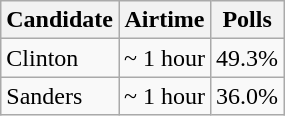<table class="wikitable sortable floatright">
<tr>
<th>Candidate</th>
<th>Airtime</th>
<th>Polls</th>
</tr>
<tr>
<td>Clinton</td>
<td>~ 1 hour</td>
<td>49.3%</td>
</tr>
<tr>
<td>Sanders</td>
<td>~ 1 hour</td>
<td>36.0%</td>
</tr>
</table>
